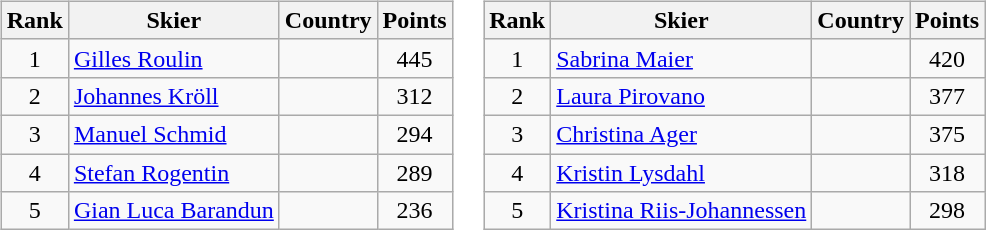<table>
<tr>
<td valign="top"><br><table class="wikitable">
<tr class="backgroundcolor5">
<th>Rank</th>
<th>Skier</th>
<th>Country</th>
<th>Points</th>
</tr>
<tr>
<td align="center">1</td>
<td><a href='#'>Gilles Roulin</a></td>
<td></td>
<td align="center">445</td>
</tr>
<tr>
<td align="center">2</td>
<td><a href='#'>Johannes Kröll</a></td>
<td></td>
<td align="center">312</td>
</tr>
<tr>
<td align="center">3</td>
<td><a href='#'>Manuel Schmid</a></td>
<td></td>
<td align="center">294</td>
</tr>
<tr>
<td align="center">4</td>
<td><a href='#'>Stefan Rogentin</a></td>
<td></td>
<td align="center">289</td>
</tr>
<tr>
<td align="center">5</td>
<td><a href='#'>Gian Luca Barandun</a></td>
<td></td>
<td align="center">236</td>
</tr>
</table>
</td>
<td valign="top"><br><table class="wikitable">
<tr class="backgroundcolor5">
<th>Rank</th>
<th>Skier</th>
<th>Country</th>
<th>Points</th>
</tr>
<tr>
<td align="center">1</td>
<td><a href='#'>Sabrina Maier</a></td>
<td></td>
<td align="center">420</td>
</tr>
<tr>
<td align="center">2</td>
<td><a href='#'>Laura Pirovano</a></td>
<td></td>
<td align="center">377</td>
</tr>
<tr>
<td align="center">3</td>
<td><a href='#'>Christina Ager</a></td>
<td></td>
<td align="center">375</td>
</tr>
<tr>
<td align="center">4</td>
<td><a href='#'>Kristin Lysdahl</a></td>
<td></td>
<td align="center">318</td>
</tr>
<tr>
<td align="center">5</td>
<td><a href='#'>Kristina Riis-Johannessen</a></td>
<td></td>
<td align="center">298</td>
</tr>
</table>
</td>
</tr>
</table>
